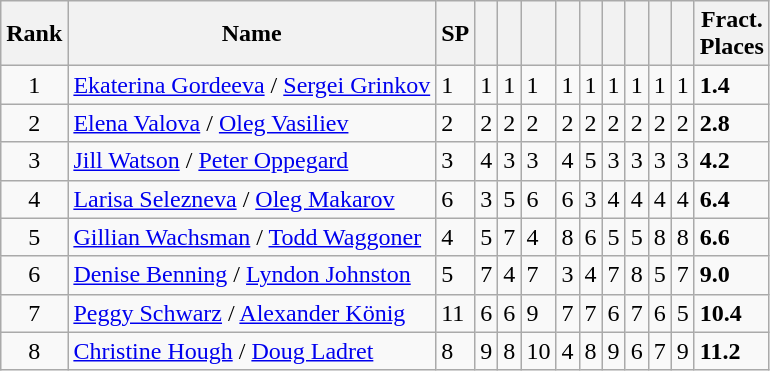<table class="wikitable">
<tr>
<th>Rank</th>
<th>Name</th>
<th>SP</th>
<th></th>
<th></th>
<th></th>
<th></th>
<th></th>
<th></th>
<th></th>
<th></th>
<th></th>
<th>Fract. <br> Places</th>
</tr>
<tr>
<td align=center>1</td>
<td align=left> <a href='#'>Ekaterina Gordeeva</a> / <a href='#'>Sergei Grinkov</a></td>
<td>1</td>
<td>1</td>
<td>1</td>
<td>1</td>
<td>1</td>
<td>1</td>
<td>1</td>
<td>1</td>
<td>1</td>
<td>1</td>
<td><strong>1.4</strong></td>
</tr>
<tr>
<td align=center>2</td>
<td align=left> <a href='#'>Elena Valova</a> / <a href='#'>Oleg Vasiliev</a></td>
<td>2</td>
<td>2</td>
<td>2</td>
<td>2</td>
<td>2</td>
<td>2</td>
<td>2</td>
<td>2</td>
<td>2</td>
<td>2</td>
<td><strong>2.8</strong></td>
</tr>
<tr>
<td align=center>3</td>
<td align=left> <a href='#'>Jill Watson</a> / <a href='#'>Peter Oppegard</a></td>
<td>3</td>
<td>4</td>
<td>3</td>
<td>3</td>
<td>4</td>
<td>5</td>
<td>3</td>
<td>3</td>
<td>3</td>
<td>3</td>
<td><strong>4.2</strong></td>
</tr>
<tr>
<td align=center>4</td>
<td align=left> <a href='#'>Larisa Selezneva</a> / <a href='#'>Oleg Makarov</a></td>
<td>6</td>
<td>3</td>
<td>5</td>
<td>6</td>
<td>6</td>
<td>3</td>
<td>4</td>
<td>4</td>
<td>4</td>
<td>4</td>
<td><strong>6.4</strong></td>
</tr>
<tr>
<td align=center>5</td>
<td align=left> <a href='#'>Gillian Wachsman</a> / <a href='#'>Todd Waggoner</a></td>
<td>4</td>
<td>5</td>
<td>7</td>
<td>4</td>
<td>8</td>
<td>6</td>
<td>5</td>
<td>5</td>
<td>8</td>
<td>8</td>
<td><strong>6.6</strong></td>
</tr>
<tr>
<td align=center>6</td>
<td align=left> <a href='#'>Denise Benning</a> / <a href='#'>Lyndon Johnston</a></td>
<td>5</td>
<td>7</td>
<td>4</td>
<td>7</td>
<td>3</td>
<td>4</td>
<td>7</td>
<td>8</td>
<td>5</td>
<td>7</td>
<td><strong>9.0</strong></td>
</tr>
<tr>
<td align=center>7</td>
<td align=left> <a href='#'>Peggy Schwarz</a> / <a href='#'>Alexander König</a></td>
<td>11</td>
<td>6</td>
<td>6</td>
<td>9</td>
<td>7</td>
<td>7</td>
<td>6</td>
<td>7</td>
<td>6</td>
<td>5</td>
<td><strong>10.4</strong></td>
</tr>
<tr>
<td align=center>8</td>
<td align=left> <a href='#'>Christine Hough</a> / <a href='#'>Doug Ladret</a></td>
<td>8</td>
<td>9</td>
<td>8</td>
<td>10</td>
<td>4</td>
<td>8</td>
<td>9</td>
<td>6</td>
<td>7</td>
<td>9</td>
<td><strong>11.2</strong></td>
</tr>
</table>
